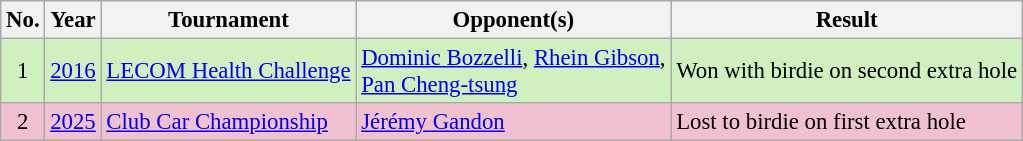<table class="wikitable" style="font-size:95%;">
<tr>
<th>No.</th>
<th>Year</th>
<th>Tournament</th>
<th>Opponent(s)</th>
<th>Result</th>
</tr>
<tr style="background:#D0F0C0;">
<td align=center>1</td>
<td><a href='#'>2016</a></td>
<td><a href='#'>LECOM Health Challenge</a></td>
<td> <a href='#'>Dominic Bozzelli</a>,  <a href='#'>Rhein Gibson</a>,<br> <a href='#'>Pan Cheng-tsung</a></td>
<td>Won with birdie on second extra hole</td>
</tr>
<tr style="background:#F2C1D1;">
<td align=center>2</td>
<td><a href='#'>2025</a></td>
<td><a href='#'>Club Car Championship</a></td>
<td> <a href='#'>Jérémy Gandon</a></td>
<td>Lost to birdie on first extra hole</td>
</tr>
</table>
